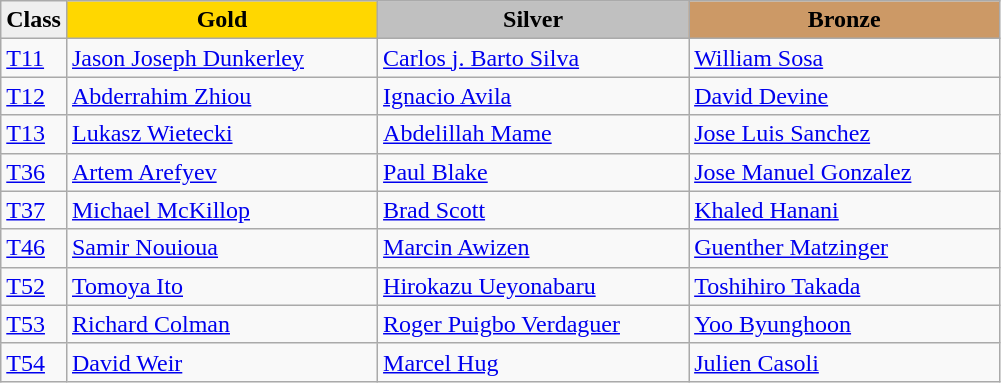<table class="wikitable" style="text-align:left">
<tr align="center">
<td bgcolor=efefef><strong>Class</strong></td>
<td width=200 bgcolor=gold><strong>Gold</strong></td>
<td width=200 bgcolor=silver><strong>Silver</strong></td>
<td width=200 bgcolor=CC9966><strong>Bronze</strong></td>
</tr>
<tr>
<td><a href='#'>T11</a></td>
<td><a href='#'>Jason Joseph Dunkerley</a><br><em> </em></td>
<td><a href='#'>Carlos j. Barto Silva</a><br><em> </em></td>
<td><a href='#'>William Sosa</a><br><em> </em></td>
</tr>
<tr>
<td><a href='#'>T12</a></td>
<td><a href='#'>Abderrahim Zhiou</a><br><em> </em></td>
<td><a href='#'>Ignacio Avila</a><br><em> </em></td>
<td><a href='#'>David Devine</a><br><em> </em></td>
</tr>
<tr>
<td><a href='#'>T13</a></td>
<td><a href='#'>Lukasz Wietecki</a><br><em> </em></td>
<td><a href='#'>Abdelillah Mame</a><br><em> </em></td>
<td><a href='#'>Jose Luis Sanchez</a><br><em> </em></td>
</tr>
<tr>
<td><a href='#'>T36</a></td>
<td><a href='#'>Artem Arefyev</a><br><em> </em></td>
<td><a href='#'>Paul Blake</a><br><em> </em></td>
<td><a href='#'>Jose Manuel Gonzalez</a><br><em> </em></td>
</tr>
<tr>
<td><a href='#'>T37</a></td>
<td><a href='#'>Michael McKillop</a><br><em> </em></td>
<td><a href='#'>Brad Scott</a><br><em> </em></td>
<td><a href='#'>Khaled Hanani</a><br><em> </em></td>
</tr>
<tr>
<td><a href='#'>T46</a></td>
<td><a href='#'>Samir Nouioua</a><br><em> </em></td>
<td><a href='#'>Marcin Awizen</a><br><em> </em></td>
<td><a href='#'>Guenther Matzinger</a><br><em> </em></td>
</tr>
<tr>
<td><a href='#'>T52</a></td>
<td><a href='#'>Tomoya Ito</a><br><em> </em></td>
<td><a href='#'>Hirokazu Ueyonabaru</a><br><em> </em></td>
<td><a href='#'>Toshihiro Takada</a><br><em> </em></td>
</tr>
<tr>
<td><a href='#'>T53</a></td>
<td><a href='#'>Richard Colman</a><br><em> </em></td>
<td><a href='#'>Roger Puigbo Verdaguer</a><br><em> </em></td>
<td><a href='#'>Yoo Byunghoon</a><br><em> </em></td>
</tr>
<tr>
<td><a href='#'>T54</a></td>
<td><a href='#'>David Weir</a><br><em> </em></td>
<td><a href='#'>Marcel Hug</a><br><em> </em></td>
<td><a href='#'>Julien Casoli</a><br><em> </em></td>
</tr>
</table>
